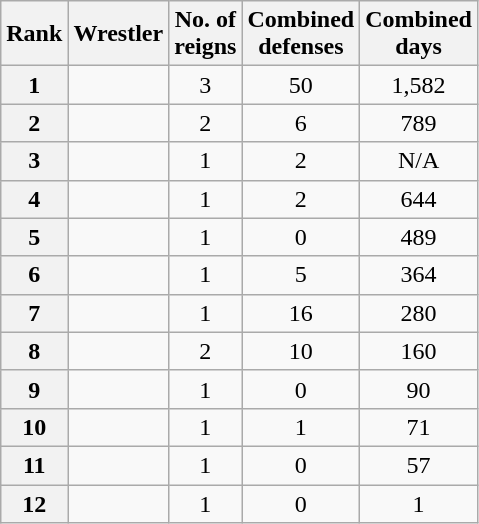<table class="wikitable sortable" style="text-align: center">
<tr>
<th>Rank</th>
<th>Wrestler</th>
<th>No. of<br>reigns</th>
<th>Combined<br>defenses</th>
<th>Combined<br>days</th>
</tr>
<tr>
<th>1</th>
<td></td>
<td>3</td>
<td>50</td>
<td>1,582</td>
</tr>
<tr>
<th>2</th>
<td></td>
<td>2</td>
<td>6</td>
<td>789</td>
</tr>
<tr>
<th>3</th>
<td></td>
<td>1</td>
<td>2</td>
<td>N/A</td>
</tr>
<tr>
<th>4</th>
<td></td>
<td>1</td>
<td>2</td>
<td>644</td>
</tr>
<tr>
<th>5</th>
<td></td>
<td>1</td>
<td>0</td>
<td>489</td>
</tr>
<tr>
<th>6</th>
<td></td>
<td>1</td>
<td>5</td>
<td>364</td>
</tr>
<tr>
<th>7</th>
<td></td>
<td>1</td>
<td>16</td>
<td>280</td>
</tr>
<tr>
<th>8</th>
<td></td>
<td>2</td>
<td>10</td>
<td>160</td>
</tr>
<tr>
<th>9</th>
<td></td>
<td>1</td>
<td>0</td>
<td>90</td>
</tr>
<tr>
<th>10</th>
<td></td>
<td>1</td>
<td>1</td>
<td>71</td>
</tr>
<tr>
<th>11</th>
<td></td>
<td>1</td>
<td>0</td>
<td>57</td>
</tr>
<tr>
<th>12</th>
<td></td>
<td>1</td>
<td>0</td>
<td>1</td>
</tr>
</table>
